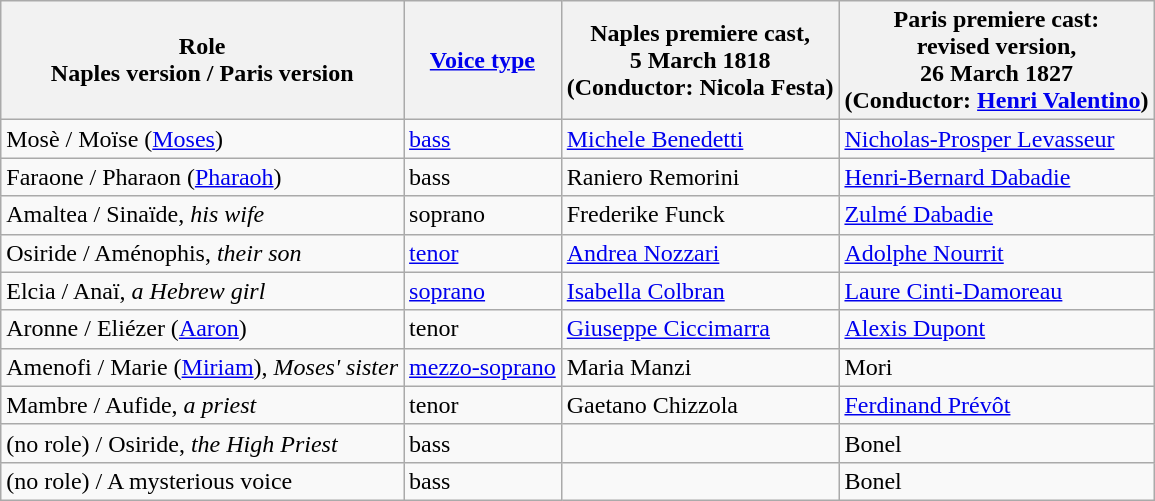<table class="wikitable">
<tr>
<th>Role<br>Naples version / Paris version</th>
<th><a href='#'>Voice type</a></th>
<th>Naples premiere cast,<br>5 March 1818<br>(Conductor: Nicola Festa)</th>
<th>Paris premiere cast:<br>revised version,<br>26 March 1827<br>(Conductor: <a href='#'>Henri&nbsp;Valentino</a>)</th>
</tr>
<tr>
<td>Mosè / Moïse (<a href='#'>Moses</a>)</td>
<td><a href='#'>bass</a></td>
<td><a href='#'>Michele Benedetti</a></td>
<td><a href='#'>Nicholas-Prosper Levasseur</a></td>
</tr>
<tr>
<td>Faraone / Pharaon (<a href='#'>Pharaoh</a>)</td>
<td>bass</td>
<td>Raniero Remorini</td>
<td><a href='#'>Henri-Bernard Dabadie</a></td>
</tr>
<tr>
<td>Amaltea / Sinaïde, <em>his wife</em></td>
<td>soprano</td>
<td>Frederike Funck</td>
<td><a href='#'>Zulmé Dabadie</a></td>
</tr>
<tr>
<td>Osiride / Aménophis, <em>their son</em></td>
<td><a href='#'>tenor</a></td>
<td><a href='#'>Andrea Nozzari</a></td>
<td><a href='#'>Adolphe Nourrit</a></td>
</tr>
<tr>
<td>Elcia / Anaï, <em>a Hebrew girl</em></td>
<td><a href='#'>soprano</a></td>
<td><a href='#'>Isabella Colbran</a></td>
<td><a href='#'>Laure Cinti-Damoreau</a></td>
</tr>
<tr>
<td>Aronne / Eliézer (<a href='#'>Aaron</a>)</td>
<td>tenor</td>
<td><a href='#'>Giuseppe Ciccimarra</a></td>
<td><a href='#'>Alexis Dupont</a></td>
</tr>
<tr>
<td>Amenofi / Marie (<a href='#'>Miriam</a>), <em>Moses' sister</em></td>
<td><a href='#'>mezzo-soprano</a></td>
<td>Maria Manzi</td>
<td>Mori</td>
</tr>
<tr>
<td>Mambre / Aufide, <em>a priest</em></td>
<td>tenor</td>
<td>Gaetano Chizzola</td>
<td><a href='#'>Ferdinand Prévôt</a></td>
</tr>
<tr>
<td>(no role) / Osiride, <em>the High Priest</em></td>
<td>bass</td>
<td></td>
<td>Bonel</td>
</tr>
<tr>
<td>(no role) / A mysterious voice</td>
<td>bass</td>
<td></td>
<td>Bonel</td>
</tr>
</table>
